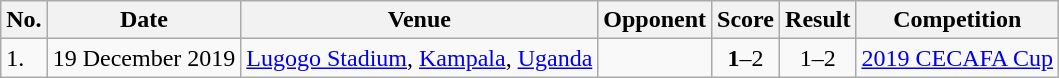<table class="wikitable">
<tr>
<th>No.</th>
<th>Date</th>
<th>Venue</th>
<th>Opponent</th>
<th>Score</th>
<th>Result</th>
<th>Competition</th>
</tr>
<tr>
<td>1.</td>
<td>19 December 2019</td>
<td><a href='#'>Lugogo Stadium</a>, <a href='#'>Kampala</a>, <a href='#'>Uganda</a></td>
<td></td>
<td align=center><strong>1</strong>–2</td>
<td align=center>1–2</td>
<td><a href='#'>2019 CECAFA Cup</a></td>
</tr>
</table>
